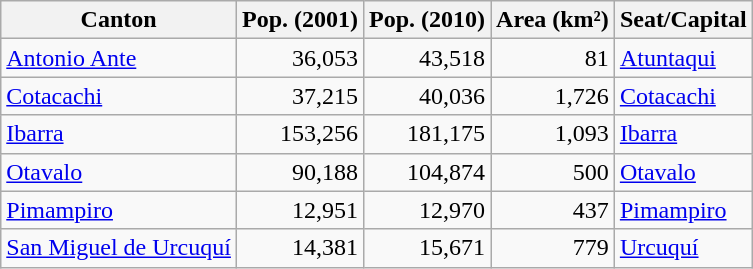<table class="wikitable sortable">
<tr>
<th>Canton</th>
<th>Pop. (2001)</th>
<th>Pop. (2010)</th>
<th>Area (km²)</th>
<th>Seat/Capital</th>
</tr>
<tr>
<td><a href='#'>Antonio Ante</a></td>
<td align=right>36,053</td>
<td align=right>43,518</td>
<td align=right>81</td>
<td><a href='#'>Atuntaqui</a></td>
</tr>
<tr>
<td><a href='#'>Cotacachi</a></td>
<td align=right>37,215</td>
<td align=right>40,036</td>
<td align=right>1,726</td>
<td><a href='#'>Cotacachi</a></td>
</tr>
<tr>
<td><a href='#'>Ibarra</a></td>
<td align=right>153,256</td>
<td align=right>181,175</td>
<td align=right>1,093</td>
<td><a href='#'>Ibarra</a></td>
</tr>
<tr>
<td><a href='#'>Otavalo</a></td>
<td align=right>90,188</td>
<td align=right>104,874</td>
<td align=right>500</td>
<td><a href='#'>Otavalo</a></td>
</tr>
<tr>
<td><a href='#'>Pimampiro</a></td>
<td align=right>12,951</td>
<td align=right>12,970</td>
<td align=right>437</td>
<td><a href='#'>Pimampiro</a></td>
</tr>
<tr>
<td><a href='#'>San Miguel de Urcuquí</a></td>
<td align=right>14,381</td>
<td align=right>15,671</td>
<td align=right>779</td>
<td><a href='#'>Urcuquí</a></td>
</tr>
</table>
